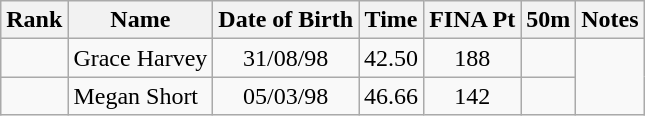<table class="wikitable sortable" style="text-align:center">
<tr>
<th>Rank</th>
<th>Name</th>
<th>Date of Birth</th>
<th>Time</th>
<th>FINA Pt</th>
<th>50m</th>
<th>Notes</th>
</tr>
<tr>
<td></td>
<td align=left> Grace Harvey</td>
<td>31/08/98</td>
<td>42.50</td>
<td>188</td>
<td></td>
</tr>
<tr>
<td></td>
<td align=left> Megan Short</td>
<td>05/03/98</td>
<td>46.66</td>
<td>142</td>
<td></td>
</tr>
</table>
